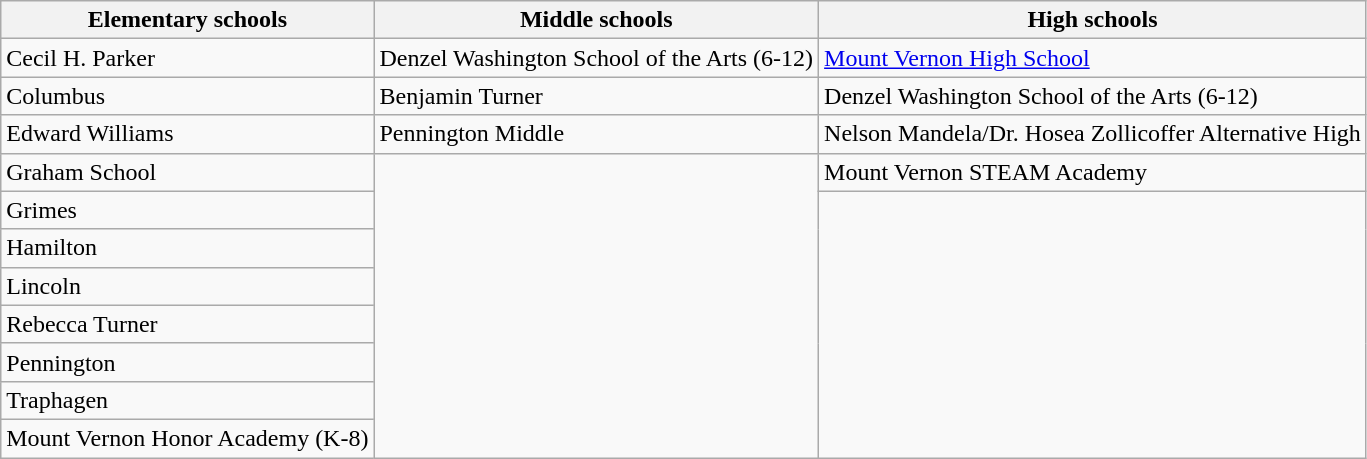<table class="wikitable">
<tr>
<th>Elementary schools</th>
<th>Middle schools</th>
<th>High schools</th>
</tr>
<tr>
<td>Cecil H. Parker</td>
<td>Denzel Washington School of the Arts (6-12)</td>
<td><a href='#'>Mount Vernon High School</a></td>
</tr>
<tr>
<td>Columbus</td>
<td>Benjamin Turner</td>
<td>Denzel Washington School of the Arts (6-12)</td>
</tr>
<tr>
<td>Edward Williams</td>
<td>Pennington Middle</td>
<td>Nelson Mandela/Dr. Hosea Zollicoffer Alternative High</td>
</tr>
<tr>
<td>Graham School</td>
<td rowspan=8></td>
<td>Mount Vernon STEAM Academy</td>
</tr>
<tr>
<td>Grimes</td>
</tr>
<tr>
<td>Hamilton</td>
</tr>
<tr>
<td>Lincoln</td>
</tr>
<tr>
<td>Rebecca Turner</td>
</tr>
<tr>
<td>Pennington</td>
</tr>
<tr>
<td>Traphagen</td>
</tr>
<tr>
<td>Mount Vernon Honor Academy (K-8)</td>
</tr>
</table>
